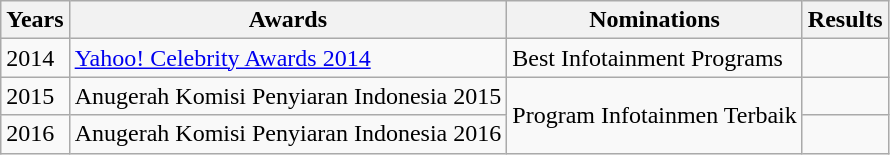<table class="wikitable">
<tr>
<th>Years</th>
<th>Awards</th>
<th>Nominations</th>
<th>Results</th>
</tr>
<tr>
<td>2014</td>
<td><a href='#'>Yahoo! Celebrity Awards 2014</a></td>
<td>Best Infotainment Programs</td>
<td></td>
</tr>
<tr>
<td>2015</td>
<td>Anugerah Komisi Penyiaran Indonesia 2015</td>
<td rowspan="2">Program Infotainmen Terbaik</td>
<td></td>
</tr>
<tr>
<td>2016</td>
<td>Anugerah Komisi Penyiaran Indonesia 2016</td>
<td></td>
</tr>
</table>
